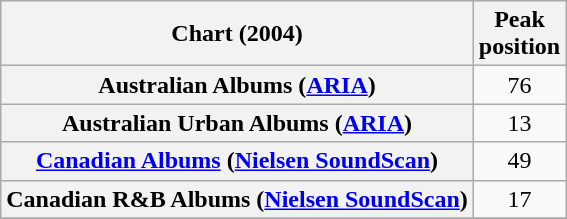<table class="wikitable sortable plainrowheaders" style="text-align:center">
<tr>
<th scope="col">Chart (2004)</th>
<th scope="col">Peak<br> position</th>
</tr>
<tr>
<th scope="row">Australian Albums (<a href='#'>ARIA</a>)</th>
<td>76</td>
</tr>
<tr>
<th scope="row">Australian Urban Albums (<a href='#'>ARIA</a>)</th>
<td>13</td>
</tr>
<tr>
<th scope="row"><a href='#'>Canadian Albums</a> (<a href='#'>Nielsen SoundScan</a>)</th>
<td>49</td>
</tr>
<tr>
<th scope="row">Canadian R&B Albums (<a href='#'>Nielsen SoundScan</a>)</th>
<td>17</td>
</tr>
<tr>
</tr>
<tr>
</tr>
<tr>
</tr>
<tr>
</tr>
<tr>
</tr>
</table>
